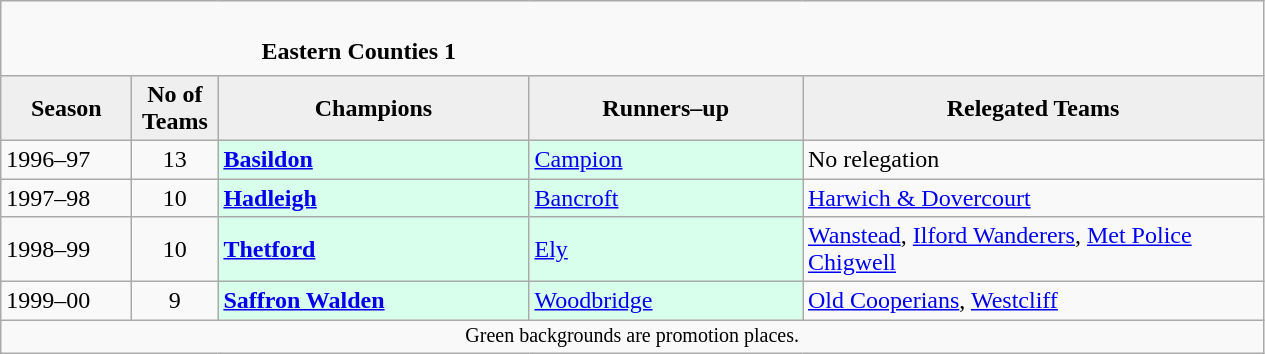<table class="wikitable" style="text-align: left;">
<tr>
<td colspan="11" cellpadding="0" cellspacing="0"><br><table border="0" style="width:100%;" cellpadding="0" cellspacing="0">
<tr>
<td style="width:20%; border:0;"></td>
<td style="border:0;"><strong>Eastern Counties 1</strong></td>
<td style="width:20%; border:0;"></td>
</tr>
</table>
</td>
</tr>
<tr>
<th style="background:#efefef; width:80px;">Season</th>
<th style="background:#efefef; width:50px;">No of Teams</th>
<th style="background:#efefef; width:200px;">Champions</th>
<th style="background:#efefef; width:175px;">Runners–up</th>
<th style="background:#efefef; width:300px;">Relegated Teams</th>
</tr>
<tr align=left>
<td>1996–97</td>
<td style="text-align: center;">13</td>
<td style="background:#d8ffeb;"><strong><a href='#'>Basildon</a></strong></td>
<td style="background:#d8ffeb;"><a href='#'>Campion</a></td>
<td>No relegation</td>
</tr>
<tr>
<td>1997–98</td>
<td style="text-align: center;">10</td>
<td style="background:#d8ffeb;"><strong><a href='#'>Hadleigh</a></strong></td>
<td style="background:#d8ffeb;"><a href='#'>Bancroft</a></td>
<td><a href='#'>Harwich & Dovercourt</a></td>
</tr>
<tr>
<td>1998–99</td>
<td style="text-align: center;">10</td>
<td style="background:#d8ffeb;"><strong><a href='#'>Thetford</a></strong></td>
<td style="background:#d8ffeb;"><a href='#'>Ely</a></td>
<td><a href='#'>Wanstead</a>, <a href='#'>Ilford Wanderers</a>, <a href='#'>Met Police Chigwell</a></td>
</tr>
<tr>
<td>1999–00</td>
<td style="text-align: center;">9</td>
<td style="background:#d8ffeb;"><strong><a href='#'>Saffron Walden</a></strong></td>
<td style="background:#d8ffeb;"><a href='#'>Woodbridge</a></td>
<td><a href='#'>Old Cooperians</a>, <a href='#'>Westcliff</a></td>
</tr>
<tr>
<td colspan="15"  style="border:0; font-size:smaller; text-align:center;">Green backgrounds are promotion places.</td>
</tr>
</table>
